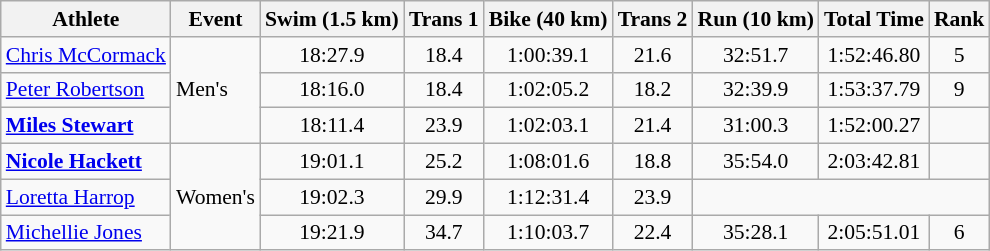<table class="wikitable" style="font-size:90%">
<tr>
<th>Athlete</th>
<th>Event</th>
<th>Swim (1.5 km)</th>
<th>Trans 1</th>
<th>Bike (40 km)</th>
<th>Trans 2</th>
<th>Run (10 km)</th>
<th>Total Time</th>
<th>Rank</th>
</tr>
<tr align=center>
<td align=left><a href='#'>Chris McCormack</a></td>
<td align=left rowspan=3>Men's</td>
<td>18:27.9</td>
<td>18.4</td>
<td>1:00:39.1</td>
<td>21.6</td>
<td>32:51.7</td>
<td>1:52:46.80</td>
<td>5</td>
</tr>
<tr align=center>
<td align=left><a href='#'>Peter Robertson</a></td>
<td>18:16.0</td>
<td>18.4</td>
<td>1:02:05.2</td>
<td>18.2</td>
<td>32:39.9</td>
<td>1:53:37.79</td>
<td>9</td>
</tr>
<tr align=center>
<td align=left><strong><a href='#'>Miles Stewart</a></strong></td>
<td>18:11.4</td>
<td>23.9</td>
<td>1:02:03.1</td>
<td>21.4</td>
<td>31:00.3</td>
<td>1:52:00.27</td>
<td></td>
</tr>
<tr align=center>
<td align=left><strong><a href='#'>Nicole Hackett</a></strong></td>
<td rowspan=3>Women's</td>
<td>19:01.1</td>
<td>25.2</td>
<td>1:08:01.6</td>
<td>18.8</td>
<td>35:54.0</td>
<td>2:03:42.81</td>
<td></td>
</tr>
<tr align=center>
<td align=left><a href='#'>Loretta Harrop</a></td>
<td>19:02.3</td>
<td>29.9</td>
<td>1:12:31.4</td>
<td>23.9</td>
<td colspan=3></td>
</tr>
<tr align=center>
<td align=left><a href='#'>Michellie Jones</a></td>
<td>19:21.9</td>
<td>34.7</td>
<td>1:10:03.7</td>
<td>22.4</td>
<td>35:28.1</td>
<td>2:05:51.01</td>
<td>6</td>
</tr>
</table>
